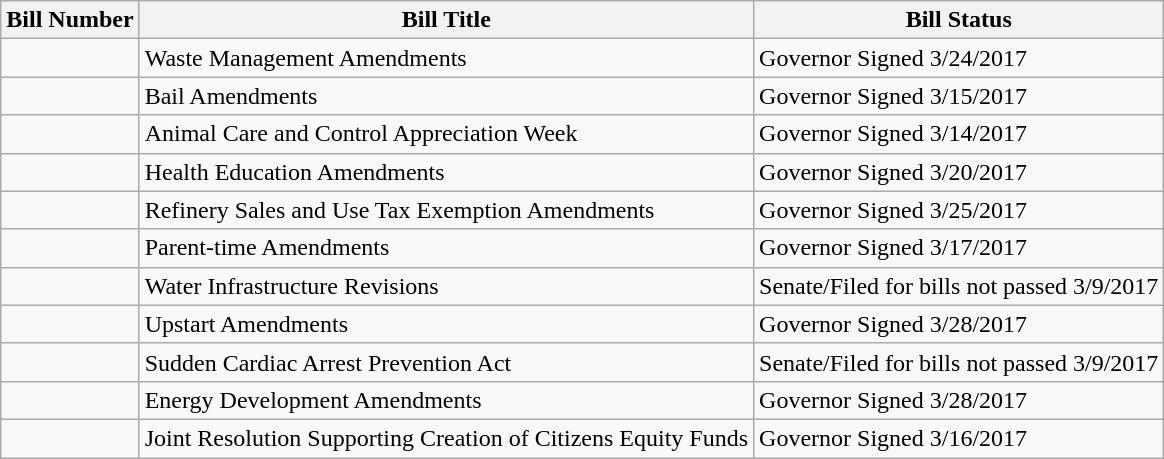<table class="wikitable">
<tr>
<th>Bill Number</th>
<th>Bill Title</th>
<th>Bill Status</th>
</tr>
<tr>
<td></td>
<td>Waste Management Amendments</td>
<td>Governor Signed 3/24/2017</td>
</tr>
<tr>
<td></td>
<td>Bail Amendments</td>
<td>Governor Signed 3/15/2017</td>
</tr>
<tr>
<td></td>
<td>Animal Care and Control Appreciation Week</td>
<td>Governor Signed 3/14/2017</td>
</tr>
<tr>
<td></td>
<td>Health Education Amendments</td>
<td>Governor Signed 3/20/2017</td>
</tr>
<tr>
<td></td>
<td>Refinery Sales and Use Tax Exemption Amendments</td>
<td>Governor Signed 3/25/2017</td>
</tr>
<tr>
<td></td>
<td>Parent-time Amendments</td>
<td>Governor Signed 3/17/2017</td>
</tr>
<tr>
<td></td>
<td>Water Infrastructure Revisions</td>
<td>Senate/Filed for bills not passed 3/9/2017</td>
</tr>
<tr>
<td></td>
<td>Upstart Amendments</td>
<td>Governor Signed 3/28/2017</td>
</tr>
<tr>
<td></td>
<td>Sudden Cardiac Arrest Prevention Act</td>
<td>Senate/Filed for bills not passed 3/9/2017</td>
</tr>
<tr>
<td></td>
<td>Energy Development Amendments</td>
<td>Governor Signed 3/28/2017</td>
</tr>
<tr>
<td></td>
<td>Joint Resolution Supporting Creation of Citizens Equity Funds</td>
<td>Governor Signed 3/16/2017</td>
</tr>
</table>
